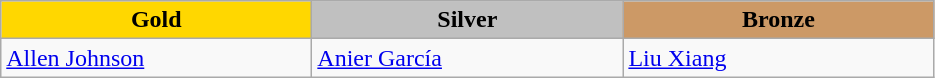<table class="wikitable" style="text-align:left">
<tr align="center">
<td width=200 bgcolor=gold><strong>Gold</strong></td>
<td width=200 bgcolor=silver><strong>Silver</strong></td>
<td width=200 bgcolor=CC9966><strong>Bronze</strong></td>
</tr>
<tr>
<td><a href='#'>Allen Johnson</a><br><em></em></td>
<td><a href='#'>Anier García</a><br><em></em></td>
<td><a href='#'>Liu Xiang</a><br><em></em></td>
</tr>
</table>
